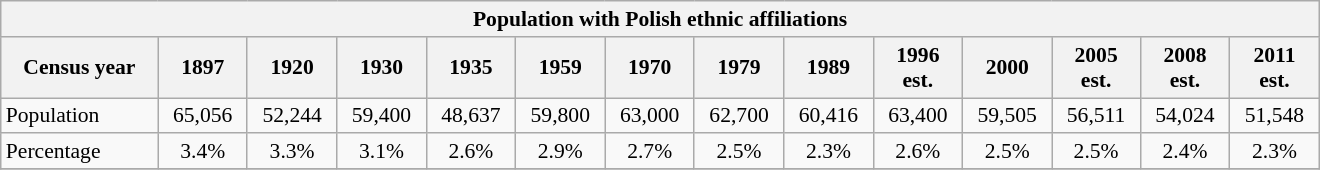<table class="wikitable" align=center width="880" border=1 style="border-collapse: collapse;  font-size:90%" cellpadding="3">
<tr>
<th colspan=14 bgcolor="#EFEFEF">Population with Polish ethnic affiliations </th>
</tr>
<tr>
<th>Census year</th>
<th>1897</th>
<th>1920</th>
<th>1930</th>
<th>1935</th>
<th>1959</th>
<th>1970</th>
<th>1979</th>
<th>1989</th>
<th>1996<br>est.</th>
<th>2000</th>
<th>2005<br>est.</th>
<th>2008<br>est.</th>
<th>2011<br>est.</th>
</tr>
<tr>
<td>Population</td>
<td align=center>65,056</td>
<td align=center>52,244</td>
<td align=center>59,400</td>
<td align=center>48,637</td>
<td align=center>59,800</td>
<td align=center>63,000</td>
<td align=center>62,700</td>
<td align=center>60,416</td>
<td align=center>63,400</td>
<td align=center>59,505</td>
<td align=center>56,511</td>
<td align=center>54,024</td>
<td align=center>51,548</td>
</tr>
<tr>
<td>Percentage</td>
<td align=center>3.4%</td>
<td align=center>3.3%</td>
<td align=center>3.1%</td>
<td align=center>2.6%</td>
<td align=center>2.9%</td>
<td align=center>2.7%</td>
<td align=center>2.5%</td>
<td align=center>2.3%</td>
<td align=center>2.6%</td>
<td align=center>2.5%</td>
<td align=center>2.5%</td>
<td align=center>2.4%</td>
<td align=center>2.3%</td>
</tr>
<tr>
</tr>
</table>
